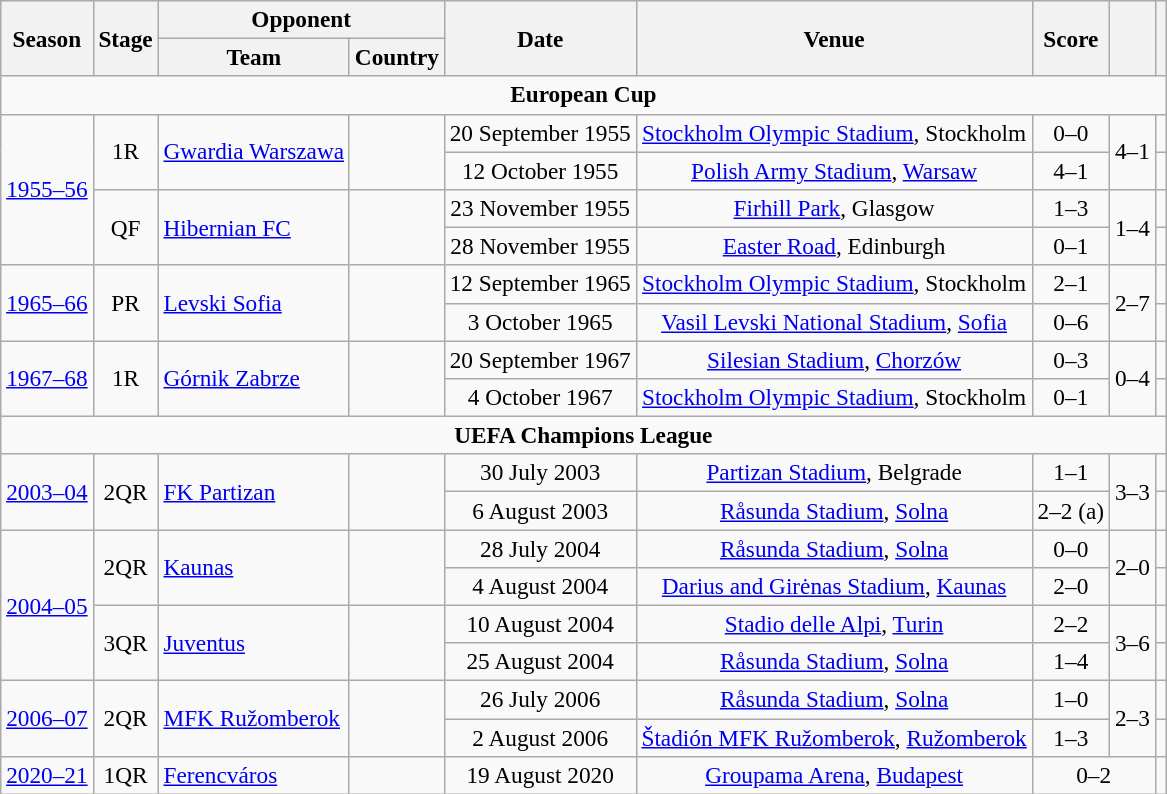<table class="wikitable" style="text-align: center; font-size: 97%;">
<tr>
<th rowspan=2>Season</th>
<th rowspan=2>Stage</th>
<th scope="col" colspan=2>Opponent</th>
<th scope="col" rowspan=2>Date</th>
<th scope="col" rowspan=2>Venue</th>
<th scope="col" rowspan=2>Score</th>
<th scope="col" rowspan=2></th>
<th scope="col" rowspan=2></th>
</tr>
<tr>
<th scope="col">Team</th>
<th scope="col">Country</th>
</tr>
<tr>
<td colspan="9" style="text-align:center;"><strong>European Cup</strong></td>
</tr>
<tr>
<td rowspan=4><a href='#'>1955–56</a></td>
<td rowspan=2>1R</td>
<td rowspan=2 align=left><a href='#'>Gwardia Warszawa</a></td>
<td rowspan=2 align=left></td>
<td>20 September 1955</td>
<td><a href='#'>Stockholm Olympic Stadium</a>, Stockholm</td>
<td>0–0</td>
<td rowspan=2>4–1</td>
<td></td>
</tr>
<tr>
<td>12 October 1955</td>
<td><a href='#'>Polish Army Stadium</a>, <a href='#'>Warsaw</a></td>
<td>4–1</td>
<td></td>
</tr>
<tr>
<td rowspan=2>QF</td>
<td rowspan=2 align=left><a href='#'>Hibernian FC</a></td>
<td rowspan=2 align=left></td>
<td>23 November 1955</td>
<td><a href='#'>Firhill Park</a>, Glasgow</td>
<td>1–3</td>
<td rowspan=2>1–4</td>
<td></td>
</tr>
<tr>
<td>28 November 1955</td>
<td><a href='#'>Easter Road</a>, Edinburgh</td>
<td>0–1</td>
<td></td>
</tr>
<tr>
<td rowspan=2><a href='#'>1965–66</a></td>
<td rowspan=2>PR</td>
<td rowspan=2 align=left><a href='#'>Levski Sofia</a></td>
<td rowspan=2 align=left></td>
<td>12 September 1965</td>
<td><a href='#'>Stockholm Olympic Stadium</a>, Stockholm</td>
<td>2–1</td>
<td rowspan=2>2–7</td>
<td></td>
</tr>
<tr>
<td>3 October 1965</td>
<td><a href='#'>Vasil Levski National Stadium</a>, <a href='#'>Sofia</a></td>
<td>0–6</td>
<td></td>
</tr>
<tr>
<td rowspan=2><a href='#'>1967–68</a></td>
<td rowspan=2>1R</td>
<td rowspan=2 align=left><a href='#'>Górnik Zabrze</a></td>
<td rowspan=2 align=left></td>
<td>20 September 1967</td>
<td><a href='#'>Silesian Stadium</a>, <a href='#'>Chorzów</a></td>
<td>0–3</td>
<td rowspan=2>0–4</td>
<td></td>
</tr>
<tr>
<td>4 October 1967</td>
<td><a href='#'>Stockholm Olympic Stadium</a>, Stockholm</td>
<td>0–1</td>
<td></td>
</tr>
<tr>
<td colspan="9" style="text-align:center;"><strong>UEFA Champions League</strong></td>
</tr>
<tr>
<td rowspan=2><a href='#'>2003–04</a></td>
<td rowspan=2>2QR</td>
<td rowspan=2 align=left><a href='#'>FK Partizan</a></td>
<td rowspan=2 align=left></td>
<td>30 July 2003</td>
<td><a href='#'>Partizan Stadium</a>, Belgrade</td>
<td>1–1</td>
<td rowspan=2>3–3</td>
<td></td>
</tr>
<tr>
<td>6 August 2003</td>
<td><a href='#'>Råsunda Stadium</a>, <a href='#'>Solna</a></td>
<td>2–2 (a)</td>
<td></td>
</tr>
<tr>
<td rowspan=4><a href='#'>2004–05</a></td>
<td rowspan=2>2QR</td>
<td rowspan=2 align=left><a href='#'>Kaunas</a></td>
<td rowspan=2 align=left></td>
<td>28 July 2004</td>
<td><a href='#'>Råsunda Stadium</a>, <a href='#'>Solna</a></td>
<td>0–0</td>
<td rowspan=2>2–0</td>
<td></td>
</tr>
<tr>
<td>4 August 2004</td>
<td><a href='#'>Darius and Girėnas Stadium</a>, <a href='#'>Kaunas</a></td>
<td>2–0</td>
<td></td>
</tr>
<tr>
<td rowspan=2>3QR</td>
<td rowspan=2 align=left><a href='#'>Juventus</a></td>
<td rowspan=2 align=left></td>
<td>10 August 2004</td>
<td><a href='#'>Stadio delle Alpi</a>, <a href='#'>Turin</a></td>
<td>2–2</td>
<td rowspan=2>3–6</td>
<td></td>
</tr>
<tr>
<td>25 August 2004</td>
<td><a href='#'>Råsunda Stadium</a>, <a href='#'>Solna</a></td>
<td>1–4</td>
<td></td>
</tr>
<tr>
<td rowspan=2><a href='#'>2006–07</a></td>
<td rowspan=2>2QR</td>
<td rowspan=2 align=left><a href='#'>MFK Ružomberok</a></td>
<td rowspan=2 align=left></td>
<td>26 July 2006</td>
<td><a href='#'>Råsunda Stadium</a>, <a href='#'>Solna</a></td>
<td>1–0</td>
<td rowspan=2>2–3</td>
<td></td>
</tr>
<tr>
<td>2 August 2006</td>
<td><a href='#'>Štadión MFK Ružomberok</a>, <a href='#'>Ružomberok</a></td>
<td>1–3</td>
<td></td>
</tr>
<tr>
<td align=left><a href='#'>2020–21</a></td>
<td rowspan=2>1QR</td>
<td align=left><a href='#'>Ferencváros</a></td>
<td align=left></td>
<td>19 August 2020</td>
<td><a href='#'>Groupama Arena</a>, <a href='#'>Budapest</a></td>
<td colspan="2">0–2</td>
<td></td>
</tr>
</table>
